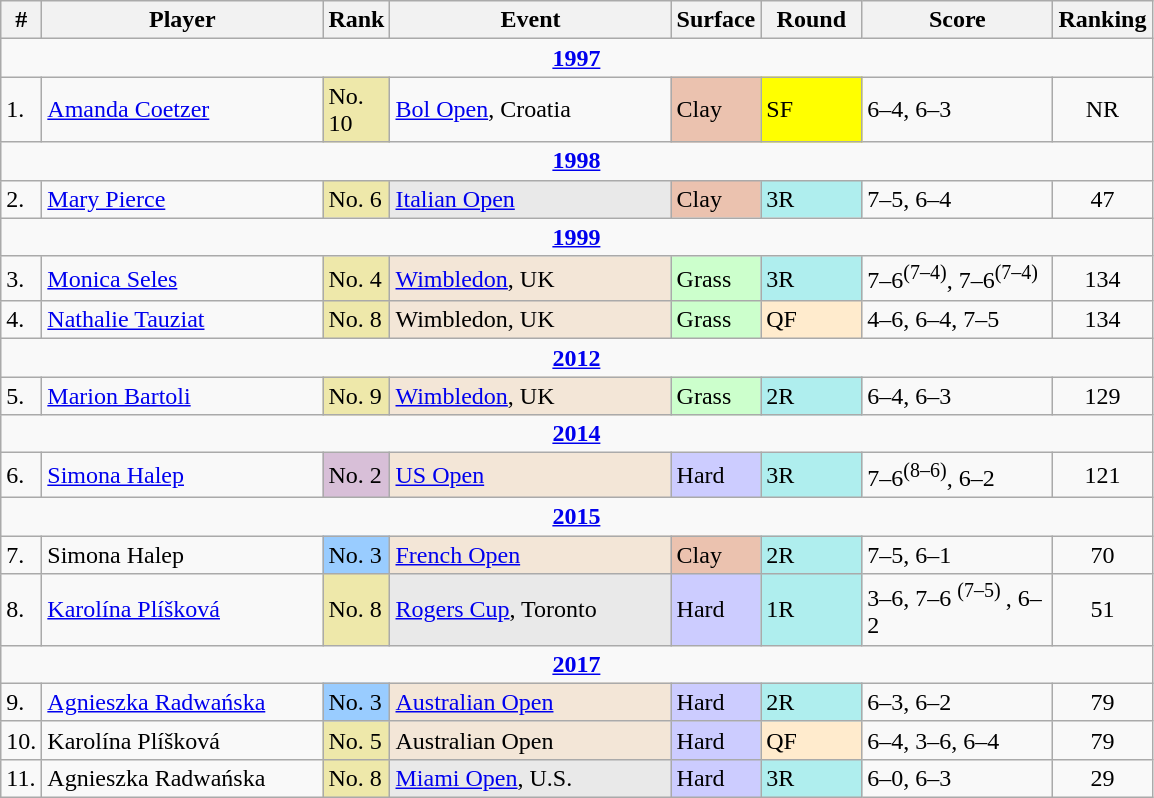<table class="wikitable sortable">
<tr>
<th width=15>#</th>
<th width=180>Player</th>
<th width=30>Rank</th>
<th width=180>Event</th>
<th width=50>Surface</th>
<th width=60>Round</th>
<th width=120>Score</th>
<th width=50>Ranking</th>
</tr>
<tr>
<td colspan=8 style=text-align:center><strong><a href='#'>1997</a></strong></td>
</tr>
<tr>
<td>1.</td>
<td> <a href='#'>Amanda Coetzer</a></td>
<td bgcolor="#eee8aa">No. 10</td>
<td><a href='#'>Bol Open</a>, Croatia</td>
<td bgcolor="#ebc2af">Clay</td>
<td bgcolor=yellow>SF</td>
<td>6–4, 6–3</td>
<td align="center">NR</td>
</tr>
<tr>
<td colspan=8 style=text-align:center><strong><a href='#'>1998</a></strong></td>
</tr>
<tr>
<td>2.</td>
<td> <a href='#'>Mary Pierce</a></td>
<td bgcolor="#eee8aa">No. 6</td>
<td bgcolor=#e9e9e9><a href='#'>Italian Open</a></td>
<td bgcolor="#ebc2af">Clay</td>
<td bgcolor="#afeeee">3R</td>
<td>7–5, 6–4</td>
<td align="center">47</td>
</tr>
<tr>
<td colspan=8 style=text-align:center><strong><a href='#'>1999</a></strong></td>
</tr>
<tr>
<td>3.</td>
<td> <a href='#'>Monica Seles</a></td>
<td bgcolor="#eee8aa">No. 4</td>
<td bgcolor="#f3e6d7"><a href='#'>Wimbledon</a>, UK</td>
<td bgcolor="#ccffcc">Grass</td>
<td bgcolor="#afeeee">3R</td>
<td>7–6<sup>(7–4)</sup>, 7–6<sup>(7–4)</sup></td>
<td align="center">134</td>
</tr>
<tr>
<td>4.</td>
<td> <a href='#'>Nathalie Tauziat</a></td>
<td bgcolor="#eee8aa">No. 8</td>
<td bgcolor="#f3e6d7">Wimbledon, UK</td>
<td bgcolor="#ccffcc">Grass</td>
<td bgcolor="#ffebcd">QF</td>
<td>4–6, 6–4, 7–5</td>
<td align="center">134</td>
</tr>
<tr>
<td colspan=8 style=text-align:center><strong><a href='#'>2012</a></strong></td>
</tr>
<tr>
<td>5.</td>
<td> <a href='#'>Marion Bartoli</a></td>
<td bgcolor="#eee8aa">No. 9</td>
<td bgcolor="#f3e6d7"><a href='#'>Wimbledon</a>, UK</td>
<td bgcolor="#ccffcc">Grass</td>
<td bgcolor="#afeeee">2R</td>
<td>6–4, 6–3</td>
<td align="center">129</td>
</tr>
<tr>
<td colspan=8 style=text-align:center><strong><a href='#'>2014</a></strong></td>
</tr>
<tr>
<td>6.</td>
<td> <a href='#'>Simona Halep</a></td>
<td bgcolor=thistle>No. 2</td>
<td bgcolor="#f3e6d7"><a href='#'>US Open</a></td>
<td bgcolor="#ccccff">Hard</td>
<td bgcolor="#afeeee">3R</td>
<td>7–6<sup>(8–6)</sup>, 6–2</td>
<td align="center">121</td>
</tr>
<tr>
<td colspan=8 style=text-align:center><strong><a href='#'>2015</a></strong></td>
</tr>
<tr>
<td>7.</td>
<td> Simona Halep</td>
<td bgcolor="#99ccff">No. 3</td>
<td bgcolor="#f3e6d7"><a href='#'>French Open</a></td>
<td bgcolor="#ebc2af">Clay</td>
<td bgcolor="#afeeee">2R</td>
<td>7–5, 6–1</td>
<td align="center">70</td>
</tr>
<tr>
<td>8.</td>
<td> <a href='#'>Karolína Plíšková</a></td>
<td bgcolor="#eee8aa">No. 8</td>
<td bgcolor="#e9e9e9"><a href='#'>Rogers Cup</a>, Toronto</td>
<td bgcolor="#ccccff">Hard</td>
<td bgcolor="#afeeee">1R</td>
<td>3–6, 7–6 <sup> (7–5) </sup>, 6–2</td>
<td align="center">51</td>
</tr>
<tr>
<td colspan=8 style=text-align:center><strong><a href='#'>2017</a></strong></td>
</tr>
<tr>
<td>9.</td>
<td> <a href='#'>Agnieszka Radwańska</a></td>
<td bgcolor="#99ccff">No. 3</td>
<td bgcolor="#f3e6d7"><a href='#'>Australian Open</a></td>
<td bgcolor="#ccccff">Hard</td>
<td bgcolor="#afeeee">2R</td>
<td>6–3, 6–2</td>
<td align="center">79</td>
</tr>
<tr>
<td>10.</td>
<td> Karolína Plíšková</td>
<td bgcolor="#eee8aa">No. 5</td>
<td bgcolor="#f3e6d7">Australian Open</td>
<td bgcolor="#ccccff">Hard</td>
<td bgcolor="#ffebcd">QF</td>
<td>6–4, 3–6, 6–4</td>
<td align="center">79</td>
</tr>
<tr>
<td>11.</td>
<td> Agnieszka Radwańska</td>
<td bgcolor=eee8aa>No. 8</td>
<td bgcolor=e9e9e9><a href='#'>Miami Open</a>, U.S.</td>
<td bgcolor=ccccff>Hard</td>
<td bgcolor=afeeee>3R</td>
<td>6–0, 6–3</td>
<td align="center">29</td>
</tr>
</table>
